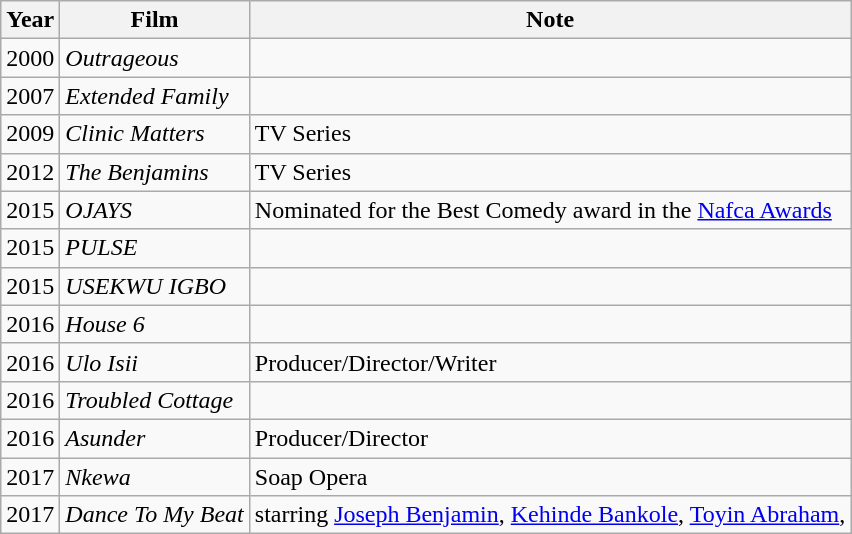<table class="wikitable">
<tr>
<th>Year</th>
<th>Film</th>
<th>Note</th>
</tr>
<tr>
<td>2000</td>
<td><em>Outrageous</em></td>
<td></td>
</tr>
<tr>
<td>2007</td>
<td><em>Extended Family</em></td>
<td></td>
</tr>
<tr>
<td>2009</td>
<td><em>Clinic Matters</em></td>
<td>TV Series</td>
</tr>
<tr>
<td>2012</td>
<td><em>The Benjamins</em></td>
<td>TV Series</td>
</tr>
<tr>
<td>2015</td>
<td><em>OJAYS</em></td>
<td>Nominated for the Best Comedy award in the <a href='#'>Nafca Awards</a></td>
</tr>
<tr>
<td>2015</td>
<td><em>PULSE</em></td>
<td></td>
</tr>
<tr>
<td>2015</td>
<td><em>USEKWU IGBO</em></td>
<td></td>
</tr>
<tr>
<td>2016</td>
<td><em>House 6</em></td>
<td></td>
</tr>
<tr>
<td>2016</td>
<td><em>Ulo Isii</em></td>
<td>Producer/Director/Writer</td>
</tr>
<tr>
<td>2016</td>
<td><em>Troubled Cottage</em></td>
<td></td>
</tr>
<tr>
<td>2016</td>
<td><em>Asunder</em></td>
<td>Producer/Director</td>
</tr>
<tr>
<td>2017</td>
<td><em>Nkewa</em></td>
<td>Soap Opera</td>
</tr>
<tr>
<td>2017</td>
<td><em>Dance To My Beat</em></td>
<td>starring <a href='#'>Joseph Benjamin</a>, <a href='#'>Kehinde Bankole</a>, <a href='#'>Toyin Abraham</a>,</td>
</tr>
</table>
